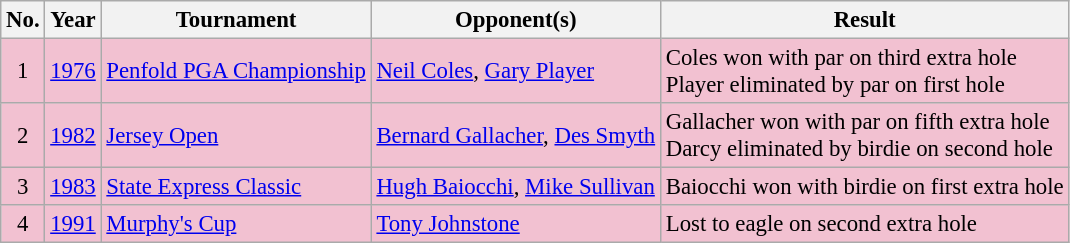<table class="wikitable" style="font-size:95%;">
<tr>
<th>No.</th>
<th>Year</th>
<th>Tournament</th>
<th>Opponent(s)</th>
<th>Result</th>
</tr>
<tr style="background:#F2C1D1;">
<td align=center>1</td>
<td><a href='#'>1976</a></td>
<td><a href='#'>Penfold PGA Championship</a></td>
<td> <a href='#'>Neil Coles</a>,  <a href='#'>Gary Player</a></td>
<td>Coles won with par on third extra hole<br>Player eliminated by par on first hole</td>
</tr>
<tr style="background:#F2C1D1;">
<td align=center>2</td>
<td><a href='#'>1982</a></td>
<td><a href='#'>Jersey Open</a></td>
<td> <a href='#'>Bernard Gallacher</a>,  <a href='#'>Des Smyth</a></td>
<td>Gallacher won with par on fifth extra hole<br>Darcy eliminated by birdie on second hole</td>
</tr>
<tr style="background:#F2C1D1;">
<td align=center>3</td>
<td><a href='#'>1983</a></td>
<td><a href='#'>State Express Classic</a></td>
<td> <a href='#'>Hugh Baiocchi</a>,  <a href='#'>Mike Sullivan</a></td>
<td>Baiocchi won with birdie on first extra hole</td>
</tr>
<tr style="background:#F2C1D1;">
<td align=center>4</td>
<td><a href='#'>1991</a></td>
<td><a href='#'>Murphy's Cup</a></td>
<td> <a href='#'>Tony Johnstone</a></td>
<td>Lost to eagle on second extra hole</td>
</tr>
</table>
